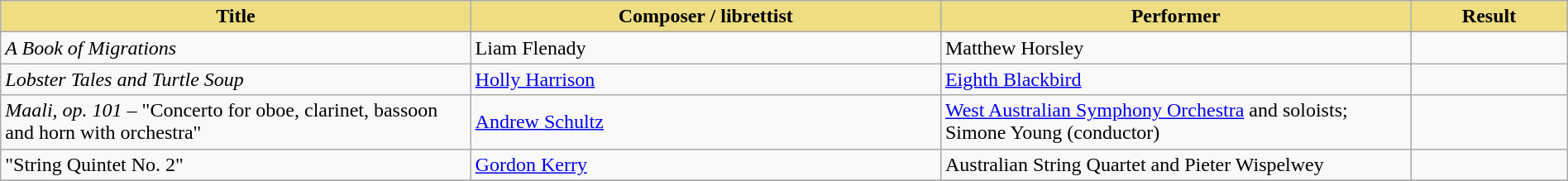<table class="wikitable" width=100%>
<tr>
<th style="width:30%;background:#EEDD82;">Title</th>
<th style="width:30%;background:#EEDD82;">Composer / librettist</th>
<th style="width:30%;background:#EEDD82;">Performer</th>
<th style="width:10%;background:#EEDD82;">Result<br></th>
</tr>
<tr>
<td><em>A Book of Migrations</em></td>
<td>Liam Flenady</td>
<td>Matthew Horsley</td>
<td></td>
</tr>
<tr>
<td><em>Lobster Tales and Turtle Soup</em></td>
<td><a href='#'>Holly Harrison</a></td>
<td><a href='#'>Eighth Blackbird</a></td>
<td></td>
</tr>
<tr>
<td><em>Maali, op. 101</em> – "Concerto for oboe, clarinet, bassoon and horn with orchestra"</td>
<td><a href='#'>Andrew Schultz</a></td>
<td><a href='#'>West Australian Symphony Orchestra</a> and soloists; Simone Young (conductor)</td>
<td></td>
</tr>
<tr>
<td>"String Quintet No. 2"</td>
<td><a href='#'>Gordon Kerry</a></td>
<td>Australian String Quartet and Pieter Wispelwey</td>
<td></td>
</tr>
<tr>
</tr>
</table>
